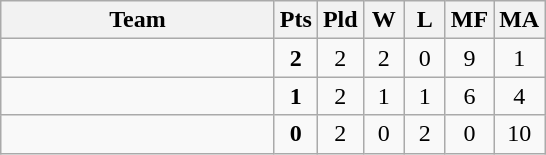<table class=wikitable style="text-align:center">
<tr>
<th width=175>Team</th>
<th width=20>Pts</th>
<th width=20>Pld</th>
<th width=20>W</th>
<th width=20>L</th>
<th width=20>MF</th>
<th width=20>MA</th>
</tr>
<tr>
<td style="text-align:left"></td>
<td><strong>2</strong></td>
<td>2</td>
<td>2</td>
<td>0</td>
<td>9</td>
<td>1</td>
</tr>
<tr>
<td style="text-align:left"></td>
<td><strong>1</strong></td>
<td>2</td>
<td>1</td>
<td>1</td>
<td>6</td>
<td>4</td>
</tr>
<tr>
<td style="text-align:left"></td>
<td><strong>0</strong></td>
<td>2</td>
<td>0</td>
<td>2</td>
<td>0</td>
<td>10</td>
</tr>
</table>
